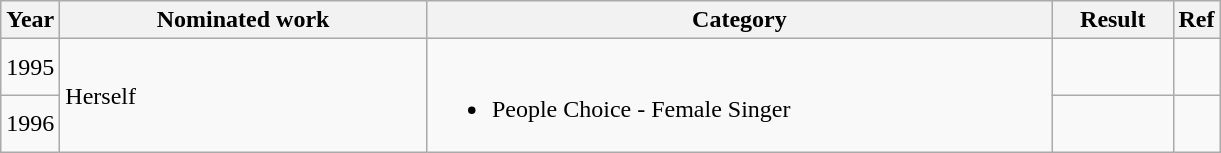<table class="wikitable">
<tr>
<th style="width:10px;">Year</th>
<th style="width:237px;">Nominated work</th>
<th style="width:410px;">Category</th>
<th style="width:73px;">Result</th>
<th>Ref</th>
</tr>
<tr>
<td>1995</td>
<td rowspan=2>Herself</td>
<td rowspan=2><br><ul><li>People Choice - Female Singer</li></ul></td>
<td></td>
<td align=center></td>
</tr>
<tr>
<td>1996</td>
<td></td>
<td align=center></td>
</tr>
</table>
